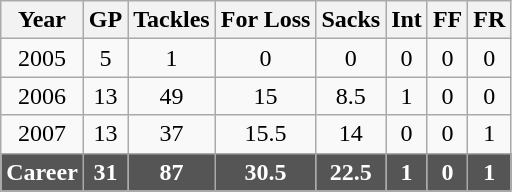<table class="wikitable" style="text-align:center;">
<tr>
<th>Year</th>
<th>GP</th>
<th>Tackles</th>
<th>For Loss</th>
<th>Sacks</th>
<th>Int</th>
<th>FF</th>
<th>FR</th>
</tr>
<tr>
<td>2005</td>
<td>5</td>
<td>1</td>
<td>0</td>
<td>0</td>
<td>0</td>
<td>0</td>
<td>0</td>
</tr>
<tr>
<td>2006</td>
<td>13</td>
<td>49</td>
<td>15</td>
<td>8.5</td>
<td>1</td>
<td>0</td>
<td>0</td>
</tr>
<tr>
<td>2007</td>
<td>13</td>
<td>37</td>
<td>15.5</td>
<td>14</td>
<td>0</td>
<td>0</td>
<td>1</td>
</tr>
<tr style="background:#555; font-weight:bold; color:white;">
<td>Career</td>
<td>31</td>
<td>87</td>
<td>30.5</td>
<td>22.5</td>
<td>1</td>
<td>0</td>
<td>1</td>
</tr>
</table>
